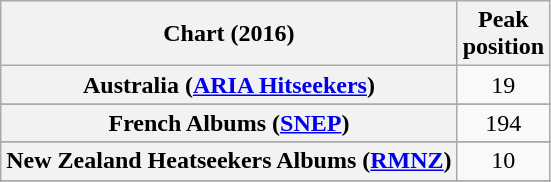<table class="wikitable sortable plainrowheaders" style="text-align:center">
<tr>
<th scope="col">Chart (2016)</th>
<th scope="col">Peak<br> position</th>
</tr>
<tr>
<th scope="row">Australia (<a href='#'>ARIA Hitseekers</a>)</th>
<td>19</td>
</tr>
<tr>
</tr>
<tr>
</tr>
<tr>
</tr>
<tr>
</tr>
<tr>
<th scope="row">French Albums (<a href='#'>SNEP</a>)</th>
<td>194</td>
</tr>
<tr>
</tr>
<tr>
<th scope="row">New Zealand Heatseekers Albums (<a href='#'>RMNZ</a>)</th>
<td>10</td>
</tr>
<tr>
</tr>
<tr>
</tr>
<tr>
</tr>
</table>
